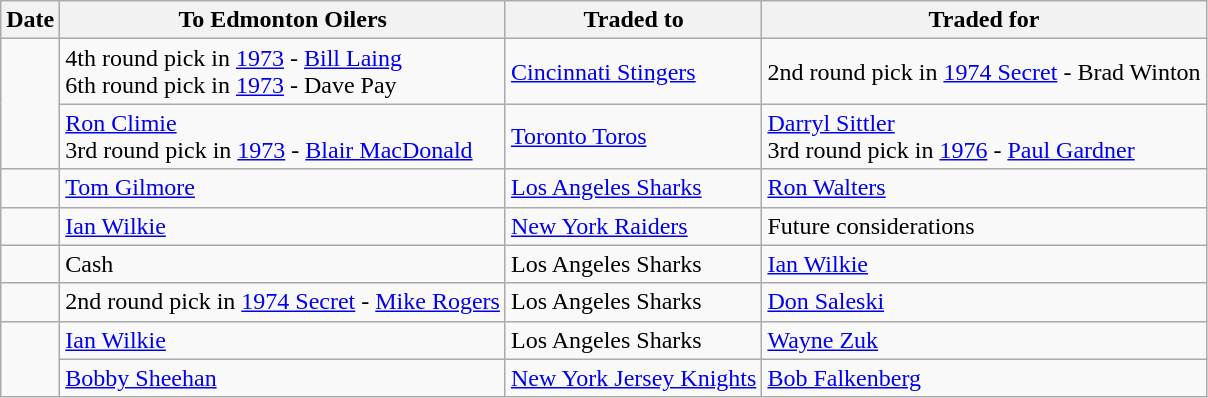<table class="wikitable">
<tr>
<th>Date</th>
<th>To Edmonton Oilers</th>
<th>Traded to</th>
<th>Traded for</th>
</tr>
<tr>
<td rowspan=2></td>
<td>4th round pick in <a href='#'>1973</a> - <a href='#'>Bill Laing</a><br>6th round pick in <a href='#'>1973</a> - Dave Pay</td>
<td><a href='#'>Cincinnati Stingers</a></td>
<td>2nd round pick in <a href='#'>1974 Secret</a> - Brad Winton</td>
</tr>
<tr>
<td><a href='#'>Ron Climie</a><br>3rd round pick in <a href='#'>1973</a> - <a href='#'>Blair MacDonald</a></td>
<td><a href='#'>Toronto Toros</a></td>
<td><a href='#'>Darryl Sittler</a><br>3rd round pick in <a href='#'>1976</a> - <a href='#'>Paul Gardner</a></td>
</tr>
<tr>
<td></td>
<td><a href='#'>Tom Gilmore</a></td>
<td><a href='#'>Los Angeles Sharks</a></td>
<td><a href='#'>Ron Walters</a></td>
</tr>
<tr>
<td></td>
<td><a href='#'>Ian Wilkie</a></td>
<td><a href='#'>New York Raiders</a></td>
<td>Future considerations</td>
</tr>
<tr>
<td></td>
<td>Cash</td>
<td>Los Angeles Sharks</td>
<td><a href='#'>Ian Wilkie</a></td>
</tr>
<tr>
<td></td>
<td>2nd round pick in <a href='#'>1974 Secret</a> - <a href='#'>Mike Rogers</a></td>
<td>Los Angeles Sharks</td>
<td><a href='#'>Don Saleski</a></td>
</tr>
<tr>
<td rowspan=2></td>
<td><a href='#'>Ian Wilkie</a></td>
<td>Los Angeles Sharks</td>
<td><a href='#'>Wayne Zuk</a></td>
</tr>
<tr>
<td><a href='#'>Bobby Sheehan</a></td>
<td><a href='#'>New York Jersey Knights</a></td>
<td><a href='#'>Bob Falkenberg</a></td>
</tr>
</table>
